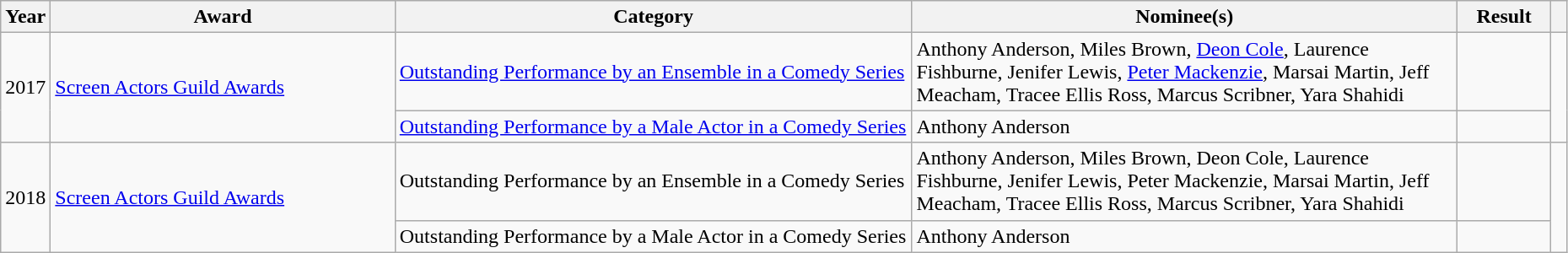<table class="wikitable sortable" style="width:98%">
<tr>
<th scope="col" style="width:3%;">Year</th>
<th scope="col" style="width:22%;">Award</th>
<th scope="col" style="width:33%;">Category</th>
<th>Nominee(s)</th>
<th scope="col" style="width:6%;">Result</th>
<th scope="col" class="unsortable" style="width:1%;"></th>
</tr>
<tr>
<td rowspan="2">2017</td>
<td rowspan="2"><a href='#'>Screen Actors Guild Awards</a></td>
<td><a href='#'>Outstanding Performance by an Ensemble in a Comedy Series</a></td>
<td>Anthony Anderson, Miles Brown, <a href='#'>Deon Cole</a>, Laurence Fishburne, Jenifer Lewis, <a href='#'>Peter Mackenzie</a>, Marsai Martin, Jeff Meacham, Tracee Ellis Ross, Marcus Scribner, Yara Shahidi</td>
<td></td>
<td rowspan="2"></td>
</tr>
<tr>
<td><a href='#'>Outstanding Performance by a Male Actor in a Comedy Series</a></td>
<td>Anthony Anderson</td>
<td></td>
</tr>
<tr>
<td rowspan="2">2018</td>
<td rowspan="2"><a href='#'>Screen Actors Guild Awards</a></td>
<td>Outstanding Performance by an Ensemble in a Comedy Series</td>
<td>Anthony Anderson, Miles Brown, Deon Cole, Laurence Fishburne, Jenifer Lewis, Peter Mackenzie, Marsai Martin, Jeff Meacham, Tracee Ellis Ross, Marcus Scribner, Yara Shahidi</td>
<td></td>
<td rowspan="2"></td>
</tr>
<tr>
<td>Outstanding Performance by a Male Actor in a Comedy Series</td>
<td>Anthony Anderson</td>
<td></td>
</tr>
</table>
